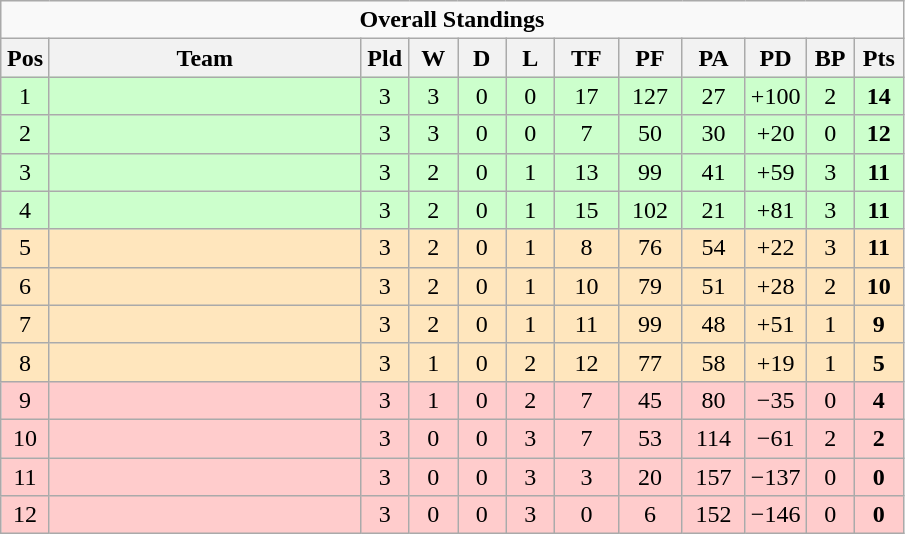<table class="wikitable" style="text-align: center">
<tr>
<td colspan=15><strong>Overall Standings</strong></td>
</tr>
<tr>
<th style="width:25px">Pos</th>
<th style="width:200px">Team</th>
<th style="width:25px">Pld</th>
<th style="width:25px">W</th>
<th style="width:25px">D</th>
<th style="width:25px">L</th>
<th style="width:35px">TF</th>
<th style="width:35px">PF</th>
<th style="width:35px">PA</th>
<th style="width:28px">PD</th>
<th style="width:25px">BP</th>
<th style="width:25px">Pts<br></th>
</tr>
<tr style="background:#ccffcc">
<td>1</td>
<td align=left></td>
<td>3</td>
<td>3</td>
<td>0</td>
<td>0</td>
<td>17</td>
<td>127</td>
<td>27</td>
<td>+100</td>
<td>2</td>
<td><strong>14</strong></td>
</tr>
<tr style="background:#ccffcc">
<td>2</td>
<td align=left></td>
<td>3</td>
<td>3</td>
<td>0</td>
<td>0</td>
<td>7</td>
<td>50</td>
<td>30</td>
<td>+20</td>
<td>0</td>
<td><strong>12</strong></td>
</tr>
<tr style="background:#ccffcc">
<td>3</td>
<td align=left></td>
<td>3</td>
<td>2</td>
<td>0</td>
<td>1</td>
<td>13</td>
<td>99</td>
<td>41</td>
<td>+59</td>
<td>3</td>
<td><strong>11</strong></td>
</tr>
<tr style="background:#ccffcc">
<td>4</td>
<td align=left></td>
<td>3</td>
<td>2</td>
<td>0</td>
<td>1</td>
<td>15</td>
<td>102</td>
<td>21</td>
<td>+81</td>
<td>3</td>
<td><strong>11</strong></td>
</tr>
<tr style="background:#ffe6bd">
<td>5</td>
<td align=left></td>
<td>3</td>
<td>2</td>
<td>0</td>
<td>1</td>
<td>8</td>
<td>76</td>
<td>54</td>
<td>+22</td>
<td>3</td>
<td><strong>11</strong></td>
</tr>
<tr style="background:#ffe6bd">
<td>6</td>
<td align=left></td>
<td>3</td>
<td>2</td>
<td>0</td>
<td>1</td>
<td>10</td>
<td>79</td>
<td>51</td>
<td>+28</td>
<td>2</td>
<td><strong>10</strong></td>
</tr>
<tr style="background:#ffe6bd">
<td>7</td>
<td align=left></td>
<td>3</td>
<td>2</td>
<td>0</td>
<td>1</td>
<td>11</td>
<td>99</td>
<td>48</td>
<td>+51</td>
<td>1</td>
<td><strong>9</strong></td>
</tr>
<tr style="background:#ffe6bd">
<td>8</td>
<td align=left></td>
<td>3</td>
<td>1</td>
<td>0</td>
<td>2</td>
<td>12</td>
<td>77</td>
<td>58</td>
<td>+19</td>
<td>1</td>
<td><strong>5</strong></td>
</tr>
<tr style="background:#fcc">
<td>9</td>
<td align=left></td>
<td>3</td>
<td>1</td>
<td>0</td>
<td>2</td>
<td>7</td>
<td>45</td>
<td>80</td>
<td>−35</td>
<td>0</td>
<td><strong>4</strong></td>
</tr>
<tr style="background:#fcc">
<td>10</td>
<td align=left></td>
<td>3</td>
<td>0</td>
<td>0</td>
<td>3</td>
<td>7</td>
<td>53</td>
<td>114</td>
<td>−61</td>
<td>2</td>
<td><strong>2</strong></td>
</tr>
<tr style="background:#fcc">
<td>11</td>
<td align=left></td>
<td>3</td>
<td>0</td>
<td>0</td>
<td>3</td>
<td>3</td>
<td>20</td>
<td>157</td>
<td>−137</td>
<td>0</td>
<td><strong>0</strong></td>
</tr>
<tr style="background:#fcc">
<td>12</td>
<td align=left></td>
<td>3</td>
<td>0</td>
<td>0</td>
<td>3</td>
<td>0</td>
<td>6</td>
<td>152</td>
<td>−146</td>
<td>0</td>
<td><strong>0</strong></td>
</tr>
</table>
